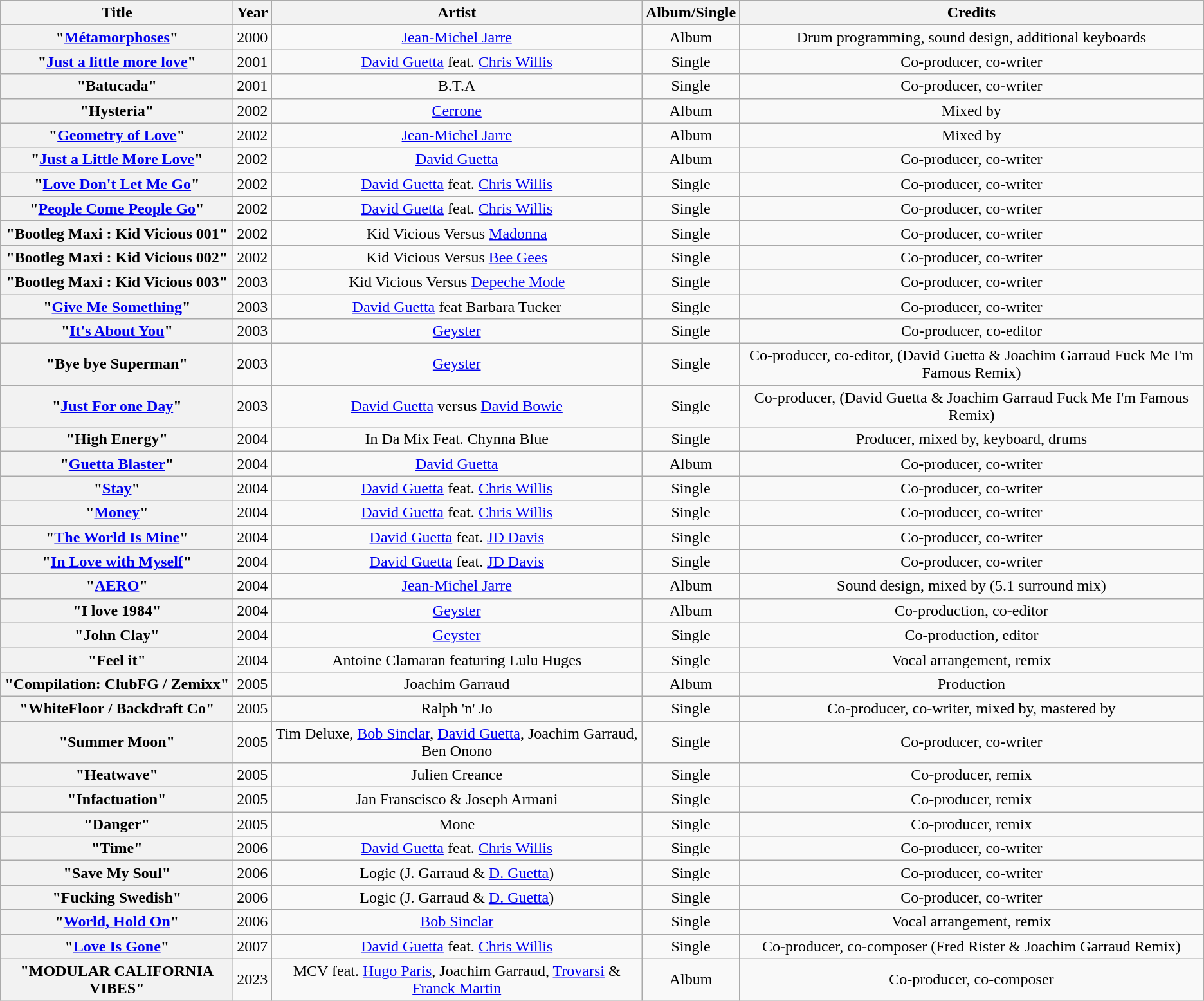<table class="wikitable plainrowheaders" style="text-align:center;">
<tr>
<th scope="col" rowspan="1">Title</th>
<th scope="col" rowspan="1">Year</th>
<th scope="col" rowspan="1">Artist</th>
<th scope="col" rowspan="1">Album/Single</th>
<th scope="col" rowspan="1">Credits</th>
</tr>
<tr>
<th scope="row">"<a href='#'>Métamorphoses</a>"</th>
<td rowspan="1">2000</td>
<td rowspan="1"><a href='#'>Jean-Michel Jarre</a></td>
<td rowspan="1">Album</td>
<td rowspan="1">Drum programming, sound design, additional keyboards</td>
</tr>
<tr>
<th scope="row">"<a href='#'>Just a little more love</a>"</th>
<td rowspan="1">2001</td>
<td rowspan="1"><a href='#'>David Guetta</a> feat. <a href='#'>Chris Willis</a></td>
<td rowspan="1">Single</td>
<td rowspan="1">Co-producer, co-writer</td>
</tr>
<tr>
<th scope="row">"Batucada"</th>
<td rowspan="1">2001</td>
<td rowspan="1">B.T.A</td>
<td rowspan="1">Single</td>
<td rowspan="1">Co-producer, co-writer</td>
</tr>
<tr>
<th scope="row">"Hysteria"</th>
<td rowspan="1">2002</td>
<td rowspan="1"><a href='#'>Cerrone</a></td>
<td rowspan="1">Album</td>
<td rowspan="1">Mixed by</td>
</tr>
<tr>
<th scope="row">"<a href='#'>Geometry of Love</a>"</th>
<td rowspan="1">2002</td>
<td rowspan="1"><a href='#'>Jean-Michel Jarre</a></td>
<td rowspan="1">Album</td>
<td rowspan="1">Mixed by</td>
</tr>
<tr>
<th scope="row">"<a href='#'>Just a Little More Love</a>"</th>
<td rowspan="1">2002</td>
<td rowspan="1"><a href='#'>David Guetta</a></td>
<td rowspan="1">Album</td>
<td rowspan="1">Co-producer, co-writer</td>
</tr>
<tr>
<th scope="row">"<a href='#'>Love Don't Let Me Go</a>"</th>
<td rowspan="1">2002</td>
<td rowspan="1"><a href='#'>David Guetta</a> feat. <a href='#'>Chris Willis</a></td>
<td rowspan="1">Single</td>
<td rowspan="1">Co-producer, co-writer</td>
</tr>
<tr>
<th scope="row">"<a href='#'>People Come People Go</a>"</th>
<td rowspan="1">2002</td>
<td rowspan="1"><a href='#'>David Guetta</a> feat. <a href='#'>Chris Willis</a></td>
<td rowspan="1">Single</td>
<td rowspan="1">Co-producer, co-writer</td>
</tr>
<tr>
<th scope="row">"Bootleg Maxi : Kid Vicious 001"</th>
<td rowspan="1">2002</td>
<td rowspan="1">Kid Vicious Versus <a href='#'>Madonna</a></td>
<td rowspan="1">Single</td>
<td rowspan="1">Co-producer, co-writer</td>
</tr>
<tr>
<th scope="row">"Bootleg Maxi : Kid Vicious 002"</th>
<td rowspan="1">2002</td>
<td rowspan="1">Kid Vicious Versus <a href='#'>Bee Gees</a></td>
<td rowspan="1">Single</td>
<td rowspan="1">Co-producer, co-writer</td>
</tr>
<tr>
<th scope="row">"Bootleg Maxi : Kid Vicious 003"</th>
<td rowspan="1">2003</td>
<td rowspan="1">Kid Vicious Versus <a href='#'>Depeche Mode</a></td>
<td rowspan="1">Single</td>
<td rowspan="1">Co-producer, co-writer</td>
</tr>
<tr>
<th scope="row">"<a href='#'>Give Me Something</a>"</th>
<td rowspan="1">2003</td>
<td rowspan="1"><a href='#'>David Guetta</a> feat Barbara Tucker</td>
<td rowspan="1">Single</td>
<td rowspan="1">Co-producer, co-writer</td>
</tr>
<tr>
<th scope="row">"<a href='#'>It's About You</a>"</th>
<td rowspan="1">2003</td>
<td rowspan="1"><a href='#'>Geyster</a></td>
<td rowspan="1">Single</td>
<td rowspan="1">Co-producer, co-editor</td>
</tr>
<tr>
<th scope="row">"Bye bye Superman"</th>
<td rowspan="1">2003</td>
<td rowspan="1"><a href='#'>Geyster</a></td>
<td rowspan="1">Single</td>
<td rowspan="1">Co-producer, co-editor, (David Guetta & Joachim Garraud Fuck Me I'm Famous Remix)</td>
</tr>
<tr>
<th scope="row">"<a href='#'>Just For one Day</a>"</th>
<td rowspan="1">2003</td>
<td rowspan="1"><a href='#'>David Guetta</a> versus <a href='#'>David Bowie</a></td>
<td rowspan="1">Single</td>
<td rowspan="1">Co-producer, (David Guetta & Joachim Garraud Fuck Me I'm Famous Remix)</td>
</tr>
<tr>
<th scope="row">"High Energy"</th>
<td rowspan="1">2004</td>
<td rowspan="1">In Da Mix Feat. Chynna Blue</td>
<td rowspan="1">Single</td>
<td rowspan="1">Producer, mixed by, keyboard, drums</td>
</tr>
<tr>
<th scope="row">"<a href='#'>Guetta Blaster</a>"</th>
<td rowspan="1">2004</td>
<td rowspan="1"><a href='#'>David Guetta</a></td>
<td rowspan="1">Album</td>
<td rowspan="1">Co-producer, co-writer</td>
</tr>
<tr>
<th scope="row">"<a href='#'>Stay</a>"</th>
<td rowspan="1">2004</td>
<td rowspan="1"><a href='#'>David Guetta</a> feat. <a href='#'>Chris Willis</a></td>
<td rowspan="1">Single</td>
<td rowspan="1">Co-producer, co-writer</td>
</tr>
<tr>
<th scope="row">"<a href='#'>Money</a>"</th>
<td rowspan="1">2004</td>
<td rowspan="1"><a href='#'>David Guetta</a> feat. <a href='#'>Chris Willis</a></td>
<td rowspan="1">Single</td>
<td rowspan="1">Co-producer, co-writer</td>
</tr>
<tr>
<th scope="row">"<a href='#'>The World Is Mine</a>"</th>
<td rowspan="1">2004</td>
<td rowspan="1"><a href='#'>David Guetta</a> feat. <a href='#'>JD Davis</a></td>
<td rowspan="1">Single</td>
<td rowspan="1">Co-producer, co-writer</td>
</tr>
<tr>
<th scope="row">"<a href='#'>In Love with Myself</a>"</th>
<td rowspan="1">2004</td>
<td rowspan="1"><a href='#'>David Guetta</a> feat. <a href='#'>JD Davis</a></td>
<td rowspan="1">Single</td>
<td rowspan="1">Co-producer, co-writer</td>
</tr>
<tr>
<th scope="row">"<a href='#'>AERO</a>"</th>
<td rowspan="1">2004</td>
<td rowspan="1"><a href='#'>Jean-Michel Jarre</a></td>
<td rowspan="1">Album</td>
<td rowspan="1">Sound design, mixed by (5.1 surround mix)</td>
</tr>
<tr>
<th scope="row">"I love 1984"</th>
<td rowspan="1">2004</td>
<td rowspan="1"><a href='#'>Geyster</a></td>
<td rowspan="1">Album</td>
<td rowspan="1">Co-production, co-editor</td>
</tr>
<tr>
<th scope="row">"John Clay"</th>
<td rowspan="1">2004</td>
<td rowspan="1"><a href='#'>Geyster</a></td>
<td rowspan="1">Single</td>
<td rowspan="1">Co-production, editor</td>
</tr>
<tr>
<th scope="row">"Feel it"</th>
<td rowspan="1">2004</td>
<td rowspan="1">Antoine Clamaran featuring Lulu Huges</td>
<td rowspan="1">Single</td>
<td rowspan="1">Vocal arrangement, remix</td>
</tr>
<tr>
<th scope="row">"Compilation: ClubFG / Zemixx"</th>
<td rowspan="1">2005</td>
<td rowspan="1">Joachim Garraud</td>
<td rowspan="1">Album</td>
<td rowspan="1">Production</td>
</tr>
<tr>
<th scope="row">"WhiteFloor / Backdraft Co"</th>
<td rowspan="1">2005</td>
<td rowspan="1">Ralph 'n' Jo</td>
<td rowspan="1">Single</td>
<td rowspan="1">Co-producer, co-writer, mixed by, mastered by</td>
</tr>
<tr>
<th scope="row">"Summer Moon"</th>
<td rowspan="1">2005</td>
<td rowspan="1">Tim Deluxe, <a href='#'>Bob Sinclar</a>, <a href='#'>David Guetta</a>, Joachim Garraud, Ben Onono</td>
<td rowspan="1">Single</td>
<td rowspan="1">Co-producer, co-writer</td>
</tr>
<tr>
<th scope="row">"Heatwave"</th>
<td rowspan="1">2005</td>
<td rowspan="1">Julien Creance</td>
<td rowspan="1">Single</td>
<td rowspan="1">Co-producer, remix</td>
</tr>
<tr>
<th scope="row">"Infactuation"</th>
<td rowspan="1">2005</td>
<td rowspan="1">Jan Franscisco & Joseph Armani</td>
<td rowspan="1">Single</td>
<td rowspan="1">Co-producer, remix</td>
</tr>
<tr>
<th scope="row">"Danger"</th>
<td rowspan="1">2005</td>
<td rowspan="1">Mone</td>
<td rowspan="1">Single</td>
<td rowspan="1">Co-producer, remix</td>
</tr>
<tr>
<th scope="row">"Time"</th>
<td rowspan="1">2006</td>
<td rowspan="1"><a href='#'>David Guetta</a> feat. <a href='#'>Chris Willis</a></td>
<td rowspan="1">Single</td>
<td rowspan="1">Co-producer, co-writer</td>
</tr>
<tr>
<th scope="row">"Save My Soul"</th>
<td rowspan="1">2006</td>
<td rowspan="1">Logic (J. Garraud & <a href='#'>D. Guetta</a>)</td>
<td rowspan="1">Single</td>
<td rowspan="1">Co-producer, co-writer</td>
</tr>
<tr>
<th scope="row">"Fucking Swedish"</th>
<td rowspan="1">2006</td>
<td rowspan="1">Logic (J. Garraud & <a href='#'>D. Guetta</a>)</td>
<td rowspan="1">Single</td>
<td rowspan="1">Co-producer, co-writer</td>
</tr>
<tr>
<th scope="row">"<a href='#'>World, Hold On</a>"</th>
<td rowspan="1">2006</td>
<td rowspan="1"><a href='#'>Bob Sinclar</a></td>
<td rowspan="1">Single</td>
<td rowspan="1">Vocal arrangement, remix</td>
</tr>
<tr>
<th scope="row">"<a href='#'>Love Is Gone</a>"</th>
<td rowspan="1">2007</td>
<td rowspan="1"><a href='#'>David Guetta</a> feat. <a href='#'>Chris Willis</a></td>
<td rowspan="1">Single</td>
<td rowspan="1">Co-producer, co-composer (Fred Rister & Joachim Garraud Remix)</td>
</tr>
<tr>
<th scope="row">"MODULAR CALIFORNIA VIBES"</th>
<td rowspan="1">2023</td>
<td rowspan="1">MCV feat. <a href='#'>Hugo Paris</a>, Joachim Garraud, <a href='#'>Trovarsi</a> & <a href='#'>Franck Martin</a></td>
<td rowspan="1">Album</td>
<td rowspan="1">Co-producer, co-composer</td>
</tr>
</table>
